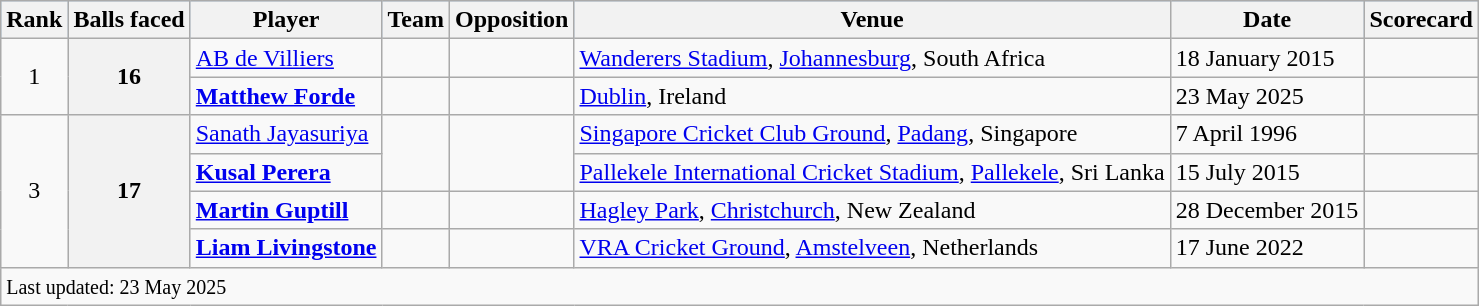<table class="wikitable plainrowheaders sortable">
<tr style="background:#9cf;">
<th>Rank</th>
<th>Balls faced</th>
<th>Player</th>
<th>Team</th>
<th>Opposition</th>
<th>Venue</th>
<th>Date</th>
<th>Scorecard</th>
</tr>
<tr>
<td align=center rowspan="2">1</td>
<th rowspan="2">16</th>
<td><a href='#'>AB de Villiers</a></td>
<td></td>
<td></td>
<td><a href='#'>Wanderers Stadium</a>, <a href='#'>Johannesburg</a>, South Africa</td>
<td>18 January 2015</td>
<td></td>
</tr>
<tr>
<td><strong><a href='#'>Matthew Forde</a></strong></td>
<td></td>
<td></td>
<td><a href='#'>Dublin</a>, Ireland</td>
<td>23 May 2025</td>
<td></td>
</tr>
<tr>
<td align=center rowspan="4">3</td>
<th rowspan="4">17</th>
<td><a href='#'>Sanath Jayasuriya</a></td>
<td rowspan=2></td>
<td rowspan=2></td>
<td><a href='#'>Singapore Cricket Club Ground</a>, <a href='#'>Padang</a>, Singapore</td>
<td>7 April 1996</td>
<td></td>
</tr>
<tr>
<td><strong><a href='#'>Kusal Perera</a></strong></td>
<td><a href='#'>Pallekele International Cricket Stadium</a>, <a href='#'>Pallekele</a>, Sri Lanka</td>
<td>15 July 2015</td>
<td></td>
</tr>
<tr>
<td><strong><a href='#'>Martin Guptill</a></strong></td>
<td></td>
<td></td>
<td><a href='#'>Hagley Park</a>, <a href='#'>Christchurch</a>, New Zealand</td>
<td>28 December 2015</td>
<td></td>
</tr>
<tr>
<td><strong><a href='#'>Liam Livingstone</a></strong></td>
<td></td>
<td></td>
<td><a href='#'>VRA Cricket Ground</a>, <a href='#'>Amstelveen</a>, Netherlands</td>
<td>17 June 2022</td>
<td></td>
</tr>
<tr class=sortbottom>
<td colspan="8"><small>Last updated: 23 May 2025</small></td>
</tr>
</table>
